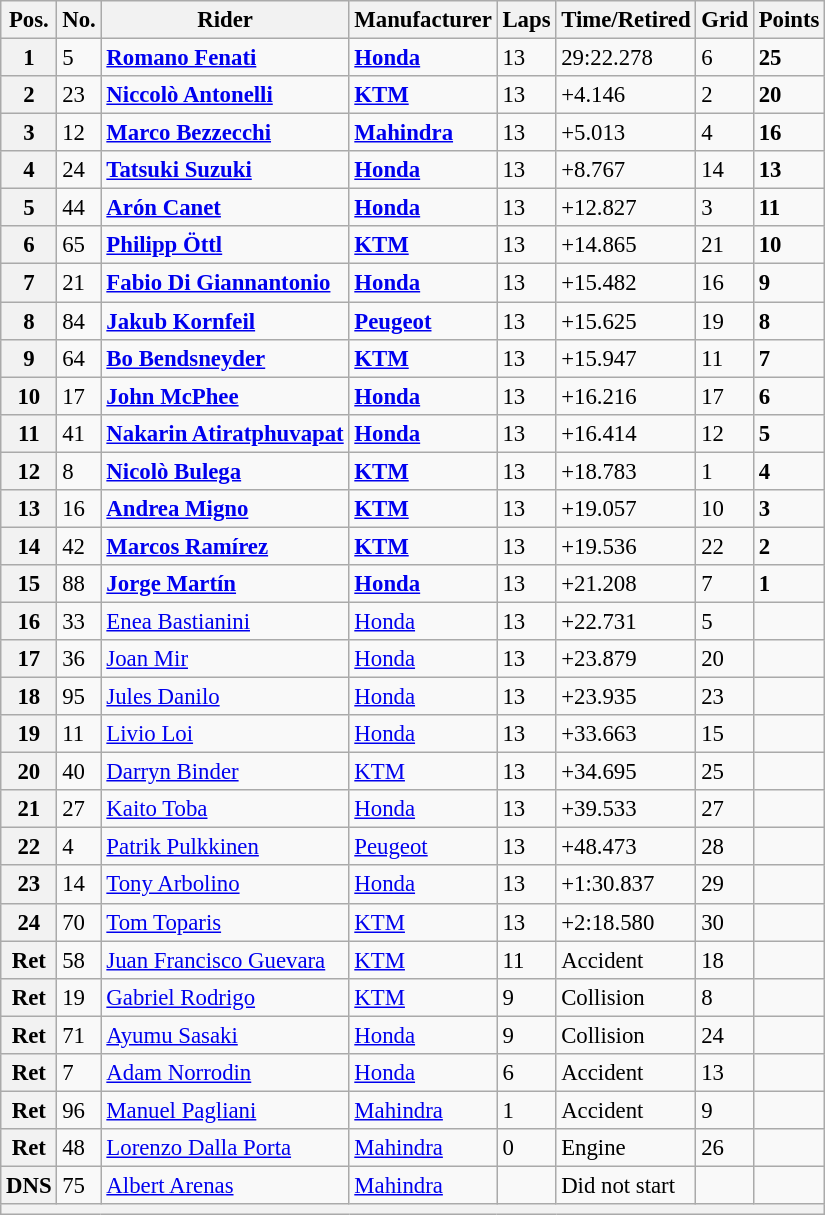<table class="wikitable" style="font-size: 95%;">
<tr>
<th>Pos.</th>
<th>No.</th>
<th>Rider</th>
<th>Manufacturer</th>
<th>Laps</th>
<th>Time/Retired</th>
<th>Grid</th>
<th>Points</th>
</tr>
<tr>
<th>1</th>
<td>5</td>
<td> <strong><a href='#'>Romano Fenati</a></strong></td>
<td><strong><a href='#'>Honda</a></strong></td>
<td>13</td>
<td>29:22.278</td>
<td>6</td>
<td><strong>25</strong></td>
</tr>
<tr>
<th>2</th>
<td>23</td>
<td> <strong><a href='#'>Niccolò Antonelli</a></strong></td>
<td><strong><a href='#'>KTM</a></strong></td>
<td>13</td>
<td>+4.146</td>
<td>2</td>
<td><strong>20</strong></td>
</tr>
<tr>
<th>3</th>
<td>12</td>
<td> <strong><a href='#'>Marco Bezzecchi</a></strong></td>
<td><strong><a href='#'>Mahindra</a></strong></td>
<td>13</td>
<td>+5.013</td>
<td>4</td>
<td><strong>16</strong></td>
</tr>
<tr>
<th>4</th>
<td>24</td>
<td> <strong><a href='#'>Tatsuki Suzuki</a></strong></td>
<td><strong><a href='#'>Honda</a></strong></td>
<td>13</td>
<td>+8.767</td>
<td>14</td>
<td><strong>13</strong></td>
</tr>
<tr>
<th>5</th>
<td>44</td>
<td> <strong><a href='#'>Arón Canet</a></strong></td>
<td><strong><a href='#'>Honda</a></strong></td>
<td>13</td>
<td>+12.827</td>
<td>3</td>
<td><strong>11</strong></td>
</tr>
<tr>
<th>6</th>
<td>65</td>
<td> <strong><a href='#'>Philipp Öttl</a></strong></td>
<td><strong><a href='#'>KTM</a></strong></td>
<td>13</td>
<td>+14.865</td>
<td>21</td>
<td><strong>10</strong></td>
</tr>
<tr>
<th>7</th>
<td>21</td>
<td> <strong><a href='#'>Fabio Di Giannantonio</a></strong></td>
<td><strong><a href='#'>Honda</a></strong></td>
<td>13</td>
<td>+15.482</td>
<td>16</td>
<td><strong>9</strong></td>
</tr>
<tr>
<th>8</th>
<td>84</td>
<td> <strong><a href='#'>Jakub Kornfeil</a></strong></td>
<td><strong><a href='#'>Peugeot</a></strong></td>
<td>13</td>
<td>+15.625</td>
<td>19</td>
<td><strong>8</strong></td>
</tr>
<tr>
<th>9</th>
<td>64</td>
<td> <strong><a href='#'>Bo Bendsneyder</a></strong></td>
<td><strong><a href='#'>KTM</a></strong></td>
<td>13</td>
<td>+15.947</td>
<td>11</td>
<td><strong>7</strong></td>
</tr>
<tr>
<th>10</th>
<td>17</td>
<td> <strong><a href='#'>John McPhee</a></strong></td>
<td><strong><a href='#'>Honda</a></strong></td>
<td>13</td>
<td>+16.216</td>
<td>17</td>
<td><strong>6</strong></td>
</tr>
<tr>
<th>11</th>
<td>41</td>
<td> <strong><a href='#'>Nakarin Atiratphuvapat</a></strong></td>
<td><strong><a href='#'>Honda</a></strong></td>
<td>13</td>
<td>+16.414</td>
<td>12</td>
<td><strong>5</strong></td>
</tr>
<tr>
<th>12</th>
<td>8</td>
<td> <strong><a href='#'>Nicolò Bulega</a></strong></td>
<td><strong><a href='#'>KTM</a></strong></td>
<td>13</td>
<td>+18.783</td>
<td>1</td>
<td><strong>4</strong></td>
</tr>
<tr>
<th>13</th>
<td>16</td>
<td> <strong><a href='#'>Andrea Migno</a></strong></td>
<td><strong><a href='#'>KTM</a></strong></td>
<td>13</td>
<td>+19.057</td>
<td>10</td>
<td><strong>3</strong></td>
</tr>
<tr>
<th>14</th>
<td>42</td>
<td> <strong><a href='#'>Marcos Ramírez</a></strong></td>
<td><strong><a href='#'>KTM</a></strong></td>
<td>13</td>
<td>+19.536</td>
<td>22</td>
<td><strong>2</strong></td>
</tr>
<tr>
<th>15</th>
<td>88</td>
<td> <strong><a href='#'>Jorge Martín</a></strong></td>
<td><strong> <a href='#'>Honda</a></strong></td>
<td>13</td>
<td>+21.208</td>
<td>7</td>
<td><strong>1</strong></td>
</tr>
<tr>
<th>16</th>
<td>33</td>
<td> <a href='#'>Enea Bastianini</a></td>
<td><a href='#'>Honda</a></td>
<td>13</td>
<td>+22.731</td>
<td>5</td>
<td></td>
</tr>
<tr>
<th>17</th>
<td>36</td>
<td> <a href='#'>Joan Mir</a></td>
<td><a href='#'>Honda</a></td>
<td>13</td>
<td>+23.879</td>
<td>20</td>
<td></td>
</tr>
<tr>
<th>18</th>
<td>95</td>
<td> <a href='#'>Jules Danilo</a></td>
<td><a href='#'>Honda</a></td>
<td>13</td>
<td>+23.935</td>
<td>23</td>
<td></td>
</tr>
<tr>
<th>19</th>
<td>11</td>
<td> <a href='#'>Livio Loi</a></td>
<td><a href='#'>Honda</a></td>
<td>13</td>
<td>+33.663</td>
<td>15</td>
<td></td>
</tr>
<tr>
<th>20</th>
<td>40</td>
<td> <a href='#'>Darryn Binder</a></td>
<td><a href='#'>KTM</a></td>
<td>13</td>
<td>+34.695</td>
<td>25</td>
<td></td>
</tr>
<tr>
<th>21</th>
<td>27</td>
<td> <a href='#'>Kaito Toba</a></td>
<td><a href='#'>Honda</a></td>
<td>13</td>
<td>+39.533</td>
<td>27</td>
<td></td>
</tr>
<tr>
<th>22</th>
<td>4</td>
<td> <a href='#'>Patrik Pulkkinen</a></td>
<td><a href='#'>Peugeot</a></td>
<td>13</td>
<td>+48.473</td>
<td>28</td>
<td></td>
</tr>
<tr>
<th>23</th>
<td>14</td>
<td> <a href='#'>Tony Arbolino</a></td>
<td><a href='#'>Honda</a></td>
<td>13</td>
<td>+1:30.837</td>
<td>29</td>
<td></td>
</tr>
<tr>
<th>24</th>
<td>70</td>
<td> <a href='#'>Tom Toparis</a></td>
<td><a href='#'>KTM</a></td>
<td>13</td>
<td>+2:18.580</td>
<td>30</td>
<td></td>
</tr>
<tr>
<th>Ret</th>
<td>58</td>
<td> <a href='#'>Juan Francisco Guevara</a></td>
<td><a href='#'>KTM</a></td>
<td>11</td>
<td>Accident</td>
<td>18</td>
<td></td>
</tr>
<tr>
<th>Ret</th>
<td>19</td>
<td> <a href='#'>Gabriel Rodrigo</a></td>
<td><a href='#'>KTM</a></td>
<td>9</td>
<td>Collision</td>
<td>8</td>
<td></td>
</tr>
<tr>
<th>Ret</th>
<td>71</td>
<td> <a href='#'>Ayumu Sasaki</a></td>
<td><a href='#'>Honda</a></td>
<td>9</td>
<td>Collision</td>
<td>24</td>
<td></td>
</tr>
<tr>
<th>Ret</th>
<td>7</td>
<td> <a href='#'>Adam Norrodin</a></td>
<td><a href='#'>Honda</a></td>
<td>6</td>
<td>Accident</td>
<td>13</td>
<td></td>
</tr>
<tr>
<th>Ret</th>
<td>96</td>
<td> <a href='#'>Manuel Pagliani</a></td>
<td><a href='#'>Mahindra</a></td>
<td>1</td>
<td>Accident</td>
<td>9</td>
<td></td>
</tr>
<tr>
<th>Ret</th>
<td>48</td>
<td> <a href='#'>Lorenzo Dalla Porta</a></td>
<td><a href='#'>Mahindra</a></td>
<td>0</td>
<td>Engine</td>
<td>26</td>
<td></td>
</tr>
<tr>
<th>DNS</th>
<td>75</td>
<td> <a href='#'>Albert Arenas</a></td>
<td><a href='#'>Mahindra</a></td>
<td></td>
<td>Did not start</td>
<td></td>
<td></td>
</tr>
<tr>
<th colspan=8></th>
</tr>
</table>
